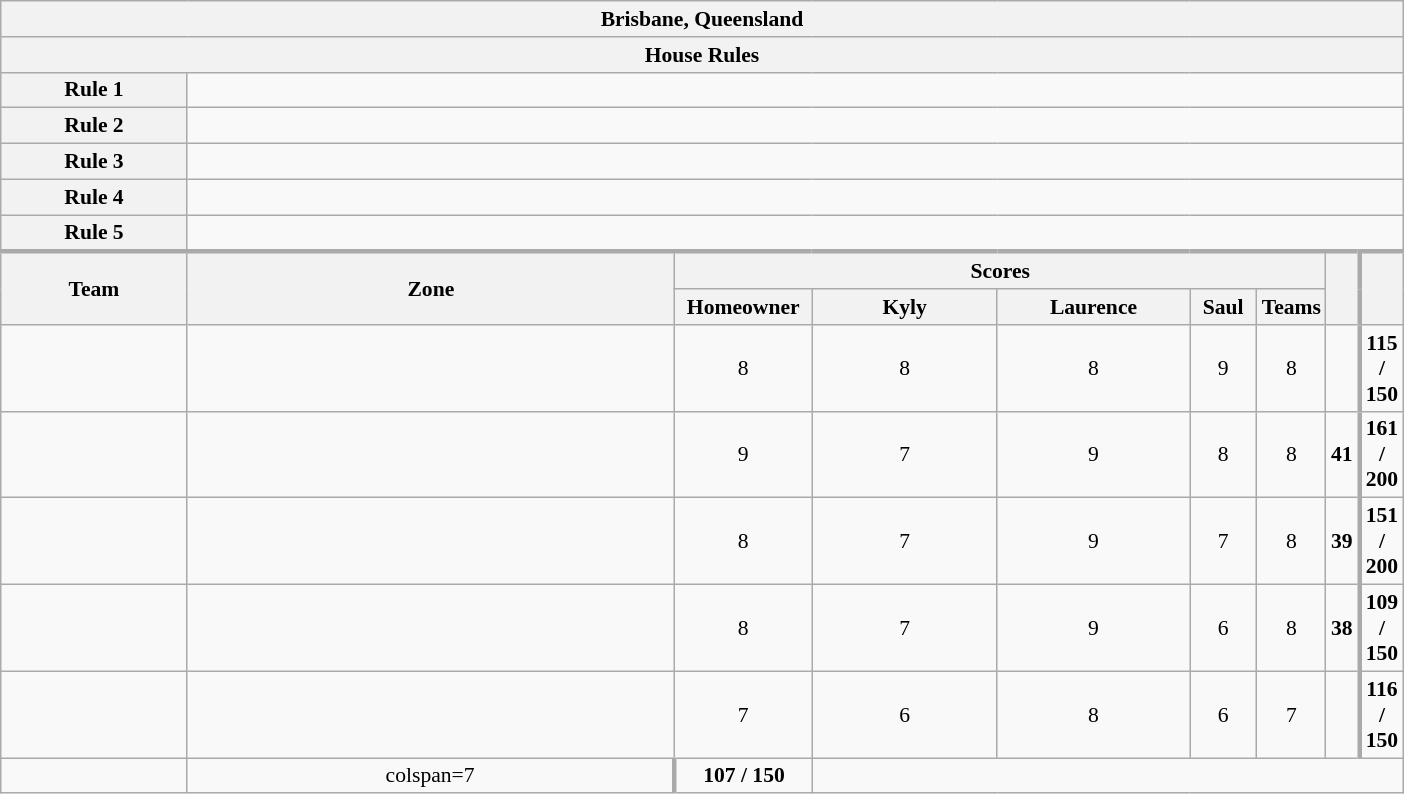<table class="wikitable plainrowheaders" style="text-align:center; font-size:90%; width:65em;">
<tr>
<th colspan="9" >Brisbane, Queensland</th>
</tr>
<tr>
<th colspan="9">House Rules</th>
</tr>
<tr>
<th>Rule 1</th>
<td colspan="8"></td>
</tr>
<tr>
<th>Rule 2</th>
<td colspan="8"></td>
</tr>
<tr>
<th>Rule 3</th>
<td colspan="8"></td>
</tr>
<tr>
<th>Rule 4</th>
<td colspan="8"></td>
</tr>
<tr>
<th>Rule 5</th>
<td colspan="8"></td>
</tr>
<tr style="border-top:3px solid #aaa;">
<th rowspan="2">Team</th>
<th rowspan="2" style="width:40%;">Zone</th>
<th colspan="5" style="width:40%;">Scores</th>
<th rowspan="2" style="width:10%;"></th>
<th rowspan="2" style="width:10%; border-left:3px solid #aaa;"></th>
</tr>
<tr>
<th style="width:10%;">Homeowner</th>
<th style="width:15%;">Kyly</th>
<th style="width:15%;">Laurence</th>
<th style="width:15%;">Saul</th>
<th style="width:15%;">Teams</th>
</tr>
<tr>
<td style="width:15%;"></td>
<td></td>
<td>8</td>
<td>8</td>
<td>8</td>
<td>9</td>
<td>8</td>
<td></td>
<td style="border-left:3px solid #aaa;"><strong>115 / 150</strong></td>
</tr>
<tr>
<td style="width:15%;"></td>
<td></td>
<td>9</td>
<td>7</td>
<td>9</td>
<td>8</td>
<td>8</td>
<td><strong>41</strong></td>
<td style="border-left:3px solid #aaa;"><strong>161 / 200</strong></td>
</tr>
<tr>
<td style="width:15%;"></td>
<td></td>
<td>8</td>
<td>7</td>
<td>9</td>
<td>7</td>
<td>8</td>
<td><strong>39</strong></td>
<td style="border-left:3px solid #aaa;"><strong>151 / 200</strong></td>
</tr>
<tr>
<td style="width:15%;"></td>
<td></td>
<td>8</td>
<td>7</td>
<td>9</td>
<td>6</td>
<td>8</td>
<td><strong>38</strong></td>
<td style="border-left:3px solid #aaa;"><strong>109 / 150</strong></td>
</tr>
<tr>
<td style="width:15%;"></td>
<td></td>
<td>7</td>
<td>6</td>
<td>8</td>
<td>6</td>
<td>7</td>
<td></td>
<td style="border-left:3px solid #aaa;"><strong>116 / 150</strong></td>
</tr>
<tr>
<td style="width:15%;"></td>
<td>colspan=7 </td>
<td style="border-left:3px solid #aaa;"><strong>107 / 150</strong></td>
</tr>
</table>
